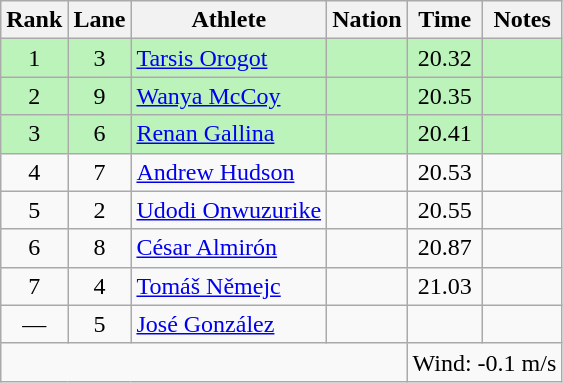<table class="wikitable sortable" style="text-align:center;">
<tr>
<th>Rank</th>
<th>Lane</th>
<th>Athlete</th>
<th>Nation</th>
<th>Time</th>
<th>Notes</th>
</tr>
<tr bgcolor=bbf3bb>
<td>1</td>
<td>3</td>
<td align=left><a href='#'>Tarsis Orogot</a></td>
<td align=left></td>
<td>20.32</td>
<td></td>
</tr>
<tr bgcolor=bbf3bb>
<td>2</td>
<td>9</td>
<td align=left><a href='#'>Wanya McCoy</a></td>
<td align=left></td>
<td>20.35</td>
<td></td>
</tr>
<tr bgcolor=bbf3bb>
<td>3</td>
<td>6</td>
<td align=left><a href='#'>Renan Gallina</a></td>
<td align=left></td>
<td>20.41</td>
<td></td>
</tr>
<tr>
<td>4</td>
<td>7</td>
<td align=left><a href='#'>Andrew Hudson</a></td>
<td align=left></td>
<td>20.53</td>
<td></td>
</tr>
<tr>
<td>5</td>
<td>2</td>
<td align=left><a href='#'>Udodi Onwuzurike</a></td>
<td align=left></td>
<td>20.55</td>
<td></td>
</tr>
<tr>
<td>6</td>
<td>8</td>
<td align=left><a href='#'>César Almirón</a></td>
<td align=left></td>
<td>20.87</td>
<td></td>
</tr>
<tr>
<td>7</td>
<td>4</td>
<td align=left><a href='#'>Tomáš Němejc</a></td>
<td align=left></td>
<td>21.03</td>
<td></td>
</tr>
<tr>
<td>—</td>
<td>5</td>
<td align=left><a href='#'>José González</a></td>
<td align=left></td>
<td></td>
<td></td>
</tr>
<tr class="sortbottom">
<td colspan="4"></td>
<td colspan="2" style="text-align:left;">Wind: -0.1 m/s</td>
</tr>
</table>
